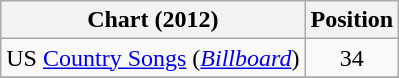<table class="wikitable sortable">
<tr>
<th scope="col">Chart (2012)</th>
<th scope="col">Position</th>
</tr>
<tr>
<td>US <a href='#'>Country Songs</a> (<em><a href='#'>Billboard</a></em>)</td>
<td align="center">34</td>
</tr>
<tr>
</tr>
</table>
